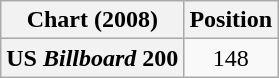<table class="wikitable plainrowheaders" style="text-align:center">
<tr>
<th scope="col">Chart (2008)</th>
<th scope="col">Position</th>
</tr>
<tr>
<th scope="row">US <em>Billboard</em> 200</th>
<td>148</td>
</tr>
</table>
